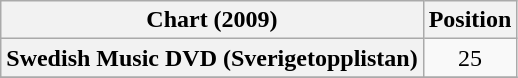<table class="wikitable plainrowheaders sortable" style="text-align:center;">
<tr>
<th scope="col">Chart (2009)</th>
<th scope="col">Position</th>
</tr>
<tr>
<th scope="row">Swedish Music DVD (Sverigetopplistan)</th>
<td>25</td>
</tr>
<tr>
</tr>
</table>
